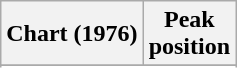<table class="wikitable sortable plainrowheaders" style="text-align:center">
<tr>
<th scope="col">Chart (1976)</th>
<th scope="col">Peak<br>position</th>
</tr>
<tr>
</tr>
<tr>
</tr>
</table>
